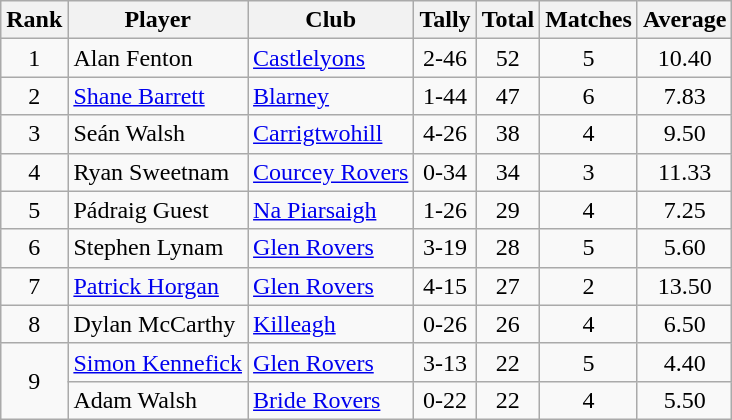<table class="wikitable">
<tr>
<th>Rank</th>
<th>Player</th>
<th>Club</th>
<th>Tally</th>
<th>Total</th>
<th>Matches</th>
<th>Average</th>
</tr>
<tr>
<td rowspan="1" style="text-align:center;">1</td>
<td>Alan Fenton</td>
<td><a href='#'>Castlelyons</a></td>
<td align=center>2-46</td>
<td align=center>52</td>
<td align=center>5</td>
<td align=center>10.40</td>
</tr>
<tr>
<td rowspan="1" style="text-align:center;">2</td>
<td><a href='#'>Shane Barrett</a></td>
<td><a href='#'>Blarney</a></td>
<td align=center>1-44</td>
<td align=center>47</td>
<td align=center>6</td>
<td align=center>7.83</td>
</tr>
<tr>
<td rowspan="1" style="text-align:center;">3</td>
<td>Seán Walsh</td>
<td><a href='#'>Carrigtwohill</a></td>
<td align=center>4-26</td>
<td align=center>38</td>
<td align=center>4</td>
<td align=center>9.50</td>
</tr>
<tr>
<td rowspan="1" style="text-align:center;">4</td>
<td>Ryan Sweetnam</td>
<td><a href='#'>Courcey Rovers</a></td>
<td align=center>0-34</td>
<td align=center>34</td>
<td align=center>3</td>
<td align=center>11.33</td>
</tr>
<tr>
<td rowspan="1" style="text-align:center;">5</td>
<td>Pádraig Guest</td>
<td><a href='#'>Na Piarsaigh</a></td>
<td align=center>1-26</td>
<td align=center>29</td>
<td align=center>4</td>
<td align=center>7.25</td>
</tr>
<tr>
<td rowspan="1" style="text-align:center;">6</td>
<td>Stephen Lynam</td>
<td><a href='#'>Glen Rovers</a></td>
<td align=center>3-19</td>
<td align=center>28</td>
<td align=center>5</td>
<td align=center>5.60</td>
</tr>
<tr>
<td rowspan="1" style="text-align:center;">7</td>
<td><a href='#'>Patrick Horgan</a></td>
<td><a href='#'>Glen Rovers</a></td>
<td align=center>4-15</td>
<td align=center>27</td>
<td align=center>2</td>
<td align=center>13.50</td>
</tr>
<tr>
<td rowspan="1" style="text-align:center;">8</td>
<td>Dylan McCarthy</td>
<td><a href='#'>Killeagh</a></td>
<td align=center>0-26</td>
<td align=center>26</td>
<td align=center>4</td>
<td align=center>6.50</td>
</tr>
<tr>
<td rowspan="2" style="text-align:center;">9</td>
<td><a href='#'>Simon Kennefick</a></td>
<td><a href='#'>Glen Rovers</a></td>
<td align=center>3-13</td>
<td align=center>22</td>
<td align=center>5</td>
<td align=center>4.40</td>
</tr>
<tr>
<td>Adam Walsh</td>
<td><a href='#'>Bride Rovers</a></td>
<td align=center>0-22</td>
<td align=center>22</td>
<td align=center>4</td>
<td align=center>5.50</td>
</tr>
</table>
